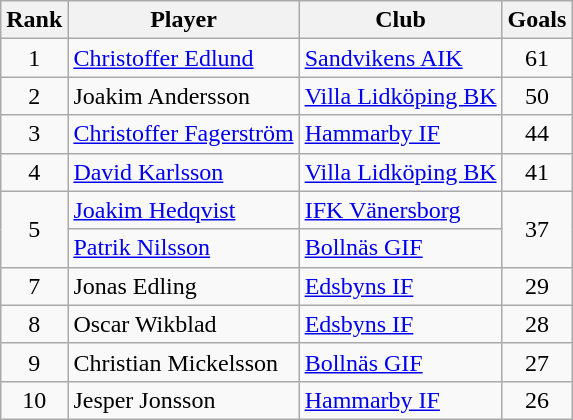<table class="wikitable" style="text-align:center">
<tr>
<th>Rank</th>
<th>Player</th>
<th>Club</th>
<th>Goals</th>
</tr>
<tr>
<td>1</td>
<td align="left"> <a href='#'>Christoffer Edlund</a></td>
<td align="left"><a href='#'>Sandvikens AIK</a></td>
<td>61</td>
</tr>
<tr>
<td>2</td>
<td align="left"> Joakim Andersson</td>
<td align="left"><a href='#'>Villa Lidköping BK</a></td>
<td>50</td>
</tr>
<tr>
<td>3</td>
<td align="left"> <a href='#'>Christoffer Fagerström</a></td>
<td align="left"><a href='#'>Hammarby IF</a></td>
<td>44</td>
</tr>
<tr>
<td>4</td>
<td align="left"> <a href='#'>David Karlsson</a></td>
<td align="left"><a href='#'>Villa Lidköping BK</a></td>
<td>41</td>
</tr>
<tr>
<td rowspan="2">5</td>
<td align="left"> <a href='#'>Joakim Hedqvist</a></td>
<td align="left"><a href='#'>IFK Vänersborg</a></td>
<td rowspan="2">37</td>
</tr>
<tr>
<td align="left"> <a href='#'>Patrik Nilsson</a></td>
<td align="left"><a href='#'>Bollnäs GIF</a></td>
</tr>
<tr>
<td>7</td>
<td align="left"> Jonas Edling</td>
<td align="left"><a href='#'>Edsbyns IF</a></td>
<td>29</td>
</tr>
<tr>
<td>8</td>
<td align="left"> Oscar Wikblad</td>
<td align="left"><a href='#'>Edsbyns IF</a></td>
<td>28</td>
</tr>
<tr>
<td>9</td>
<td align="left"> Christian Mickelsson</td>
<td align="left"><a href='#'>Bollnäs GIF</a></td>
<td>27</td>
</tr>
<tr>
<td>10</td>
<td align="left"> Jesper Jonsson</td>
<td align="left"><a href='#'>Hammarby IF</a></td>
<td>26</td>
</tr>
</table>
